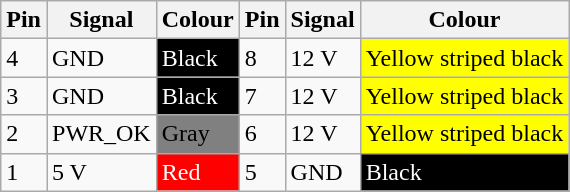<table class="wikitable">
<tr>
<th>Pin</th>
<th>Signal</th>
<th>Colour</th>
<th>Pin</th>
<th>Signal</th>
<th>Colour</th>
</tr>
<tr>
<td>4</td>
<td>GND</td>
<td style="background-color:black; color:white;">Black</td>
<td>8</td>
<td>12 V</td>
<td style="background-color:yellow; color:black;">Yellow striped black</td>
</tr>
<tr>
<td>3</td>
<td>GND</td>
<td style="background-color:black; color:white;">Black</td>
<td>7</td>
<td>12 V</td>
<td style="background-color:yellow; color:black;">Yellow striped black</td>
</tr>
<tr>
<td>2</td>
<td>PWR_OK</td>
<td style="background-color:gray; color:black;">Gray</td>
<td>6</td>
<td>12 V</td>
<td style="background-color:yellow; color:black;">Yellow striped black</td>
</tr>
<tr>
<td>1</td>
<td>5 V</td>
<td style="background-color:red; color:white;">Red</td>
<td>5</td>
<td>GND</td>
<td style="background-color:black; color:white;">Black</td>
</tr>
</table>
